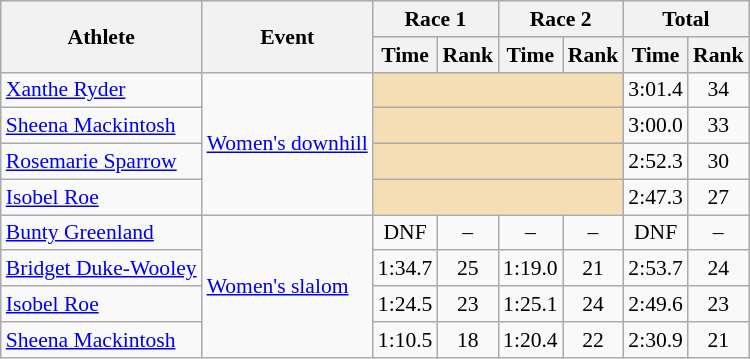<table class="wikitable" style="font-size:90%">
<tr>
<th rowspan="2">Athlete</th>
<th rowspan="2">Event</th>
<th colspan="2">Race 1</th>
<th colspan="2">Race 2</th>
<th colspan="2">Total</th>
</tr>
<tr>
<th>Time</th>
<th>Rank</th>
<th>Time</th>
<th>Rank</th>
<th>Time</th>
<th>Rank</th>
</tr>
<tr>
<td><a href='#'>Xanthe Ryder</a></td>
<td rowspan="4"><a href='#'>Women's downhill</a></td>
<td colspan="4" bgcolor="wheat"></td>
<td align="center">3:01.4</td>
<td align="center">34</td>
</tr>
<tr>
<td><a href='#'>Sheena Mackintosh</a></td>
<td colspan="4" bgcolor="wheat"></td>
<td align="center">3:00.0</td>
<td align="center">33</td>
</tr>
<tr>
<td><a href='#'>Rosemarie Sparrow</a></td>
<td colspan="4" bgcolor="wheat"></td>
<td align="center">2:52.3</td>
<td align="center">30</td>
</tr>
<tr>
<td><a href='#'>Isobel Roe</a></td>
<td colspan="4" bgcolor="wheat"></td>
<td align="center">2:47.3</td>
<td align="center">27</td>
</tr>
<tr>
<td><a href='#'>Bunty Greenland</a></td>
<td rowspan="4"><a href='#'>Women's slalom</a></td>
<td align="center">DNF</td>
<td align="center">–</td>
<td align="center">–</td>
<td align="center">–</td>
<td align="center">DNF</td>
<td align="center">–</td>
</tr>
<tr>
<td><a href='#'>Bridget Duke-Wooley</a></td>
<td align="center">1:34.7</td>
<td align="center">25</td>
<td align="center">1:19.0</td>
<td align="center">21</td>
<td align="center">2:53.7</td>
<td align="center">24</td>
</tr>
<tr>
<td><a href='#'>Isobel Roe</a></td>
<td align="center">1:24.5</td>
<td align="center">23</td>
<td align="center">1:25.1</td>
<td align="center">24</td>
<td align="center">2:49.6</td>
<td align="center">23</td>
</tr>
<tr>
<td><a href='#'>Sheena Mackintosh</a></td>
<td align="center">1:10.5</td>
<td align="center">18</td>
<td align="center">1:20.4</td>
<td align="center">22</td>
<td align="center">2:30.9</td>
<td align="center">21</td>
</tr>
</table>
